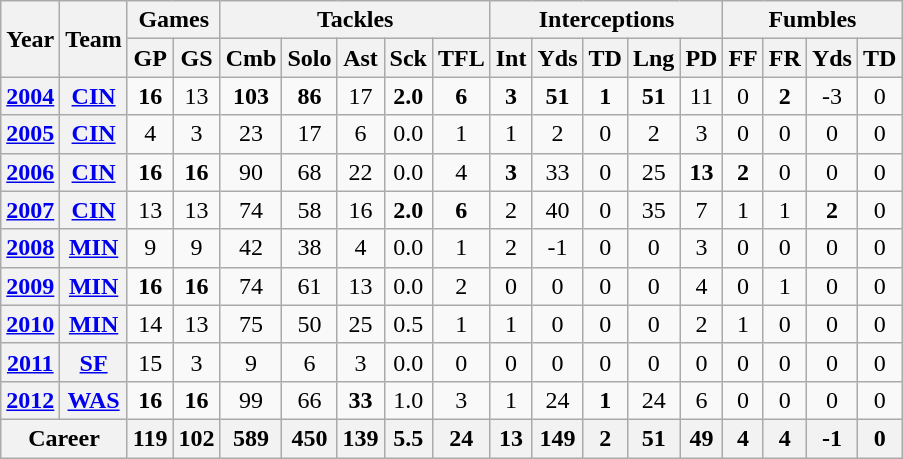<table class="wikitable" style="text-align:center;">
<tr>
<th rowspan="2">Year</th>
<th rowspan="2">Team</th>
<th colspan="2">Games</th>
<th colspan="5">Tackles</th>
<th colspan="5">Interceptions</th>
<th colspan="4">Fumbles</th>
</tr>
<tr>
<th>GP</th>
<th>GS</th>
<th>Cmb</th>
<th>Solo</th>
<th>Ast</th>
<th>Sck</th>
<th>TFL</th>
<th>Int</th>
<th>Yds</th>
<th>TD</th>
<th>Lng</th>
<th>PD</th>
<th>FF</th>
<th>FR</th>
<th>Yds</th>
<th>TD</th>
</tr>
<tr>
<th><a href='#'>2004</a></th>
<th><a href='#'>CIN</a></th>
<td><strong>16</strong></td>
<td>13</td>
<td><strong>103</strong></td>
<td><strong>86</strong></td>
<td>17</td>
<td><strong>2.0</strong></td>
<td><strong>6</strong></td>
<td><strong>3</strong></td>
<td><strong>51</strong></td>
<td><strong>1</strong></td>
<td><strong>51</strong></td>
<td>11</td>
<td>0</td>
<td><strong>2</strong></td>
<td>-3</td>
<td>0</td>
</tr>
<tr>
<th><a href='#'>2005</a></th>
<th><a href='#'>CIN</a></th>
<td>4</td>
<td>3</td>
<td>23</td>
<td>17</td>
<td>6</td>
<td>0.0</td>
<td>1</td>
<td>1</td>
<td>2</td>
<td>0</td>
<td>2</td>
<td>3</td>
<td>0</td>
<td>0</td>
<td>0</td>
<td>0</td>
</tr>
<tr>
<th><a href='#'>2006</a></th>
<th><a href='#'>CIN</a></th>
<td><strong>16</strong></td>
<td><strong>16</strong></td>
<td>90</td>
<td>68</td>
<td>22</td>
<td>0.0</td>
<td>4</td>
<td><strong>3</strong></td>
<td>33</td>
<td>0</td>
<td>25</td>
<td><strong>13</strong></td>
<td><strong>2</strong></td>
<td>0</td>
<td>0</td>
<td>0</td>
</tr>
<tr>
<th><a href='#'>2007</a></th>
<th><a href='#'>CIN</a></th>
<td>13</td>
<td>13</td>
<td>74</td>
<td>58</td>
<td>16</td>
<td><strong>2.0</strong></td>
<td><strong>6</strong></td>
<td>2</td>
<td>40</td>
<td>0</td>
<td>35</td>
<td>7</td>
<td>1</td>
<td>1</td>
<td><strong>2</strong></td>
<td>0</td>
</tr>
<tr>
<th><a href='#'>2008</a></th>
<th><a href='#'>MIN</a></th>
<td>9</td>
<td>9</td>
<td>42</td>
<td>38</td>
<td>4</td>
<td>0.0</td>
<td>1</td>
<td>2</td>
<td>-1</td>
<td>0</td>
<td>0</td>
<td>3</td>
<td>0</td>
<td>0</td>
<td>0</td>
<td>0</td>
</tr>
<tr>
<th><a href='#'>2009</a></th>
<th><a href='#'>MIN</a></th>
<td><strong>16</strong></td>
<td><strong>16</strong></td>
<td>74</td>
<td>61</td>
<td>13</td>
<td>0.0</td>
<td>2</td>
<td>0</td>
<td>0</td>
<td>0</td>
<td>0</td>
<td>4</td>
<td>0</td>
<td>1</td>
<td>0</td>
<td>0</td>
</tr>
<tr>
<th><a href='#'>2010</a></th>
<th><a href='#'>MIN</a></th>
<td>14</td>
<td>13</td>
<td>75</td>
<td>50</td>
<td>25</td>
<td>0.5</td>
<td>1</td>
<td>1</td>
<td>0</td>
<td>0</td>
<td>0</td>
<td>2</td>
<td>1</td>
<td>0</td>
<td>0</td>
<td>0</td>
</tr>
<tr>
<th><a href='#'>2011</a></th>
<th><a href='#'>SF</a></th>
<td>15</td>
<td>3</td>
<td>9</td>
<td>6</td>
<td>3</td>
<td>0.0</td>
<td>0</td>
<td>0</td>
<td>0</td>
<td>0</td>
<td>0</td>
<td>0</td>
<td>0</td>
<td>0</td>
<td>0</td>
<td>0</td>
</tr>
<tr>
<th><a href='#'>2012</a></th>
<th><a href='#'>WAS</a></th>
<td><strong>16</strong></td>
<td><strong>16</strong></td>
<td>99</td>
<td>66</td>
<td><strong>33</strong></td>
<td>1.0</td>
<td>3</td>
<td>1</td>
<td>24</td>
<td><strong>1</strong></td>
<td>24</td>
<td>6</td>
<td>0</td>
<td>0</td>
<td>0</td>
<td>0</td>
</tr>
<tr>
<th colspan="2">Career</th>
<th>119</th>
<th>102</th>
<th>589</th>
<th>450</th>
<th>139</th>
<th>5.5</th>
<th>24</th>
<th>13</th>
<th>149</th>
<th>2</th>
<th>51</th>
<th>49</th>
<th>4</th>
<th>4</th>
<th>-1</th>
<th>0</th>
</tr>
</table>
